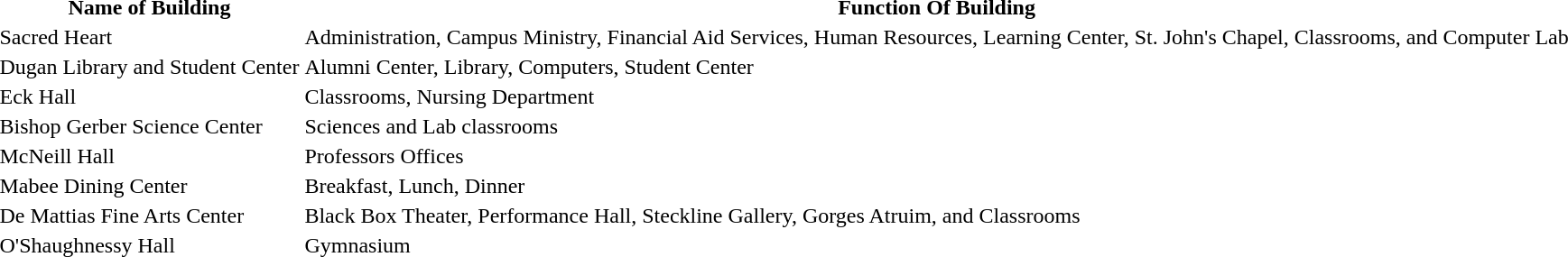<table>
<tr>
<th>Name of Building</th>
<th>Function Of Building</th>
</tr>
<tr>
<td>Sacred Heart</td>
<td>Administration, Campus Ministry, Financial Aid Services, Human Resources, Learning Center, St. John's Chapel, Classrooms, and Computer Lab</td>
</tr>
<tr>
<td>Dugan Library and Student Center</td>
<td>Alumni Center, Library, Computers, Student Center</td>
</tr>
<tr>
<td>Eck Hall</td>
<td>Classrooms, Nursing Department</td>
</tr>
<tr>
<td>Bishop Gerber Science Center</td>
<td>Sciences and Lab classrooms</td>
</tr>
<tr>
<td>McNeill Hall</td>
<td>Professors Offices</td>
</tr>
<tr>
<td>Mabee Dining Center</td>
<td>Breakfast, Lunch, Dinner</td>
</tr>
<tr>
<td>De Mattias Fine Arts Center</td>
<td>Black Box Theater, Performance Hall, Steckline Gallery, Gorges Atruim, and Classrooms</td>
</tr>
<tr>
<td>O'Shaughnessy Hall</td>
<td>Gymnasium</td>
</tr>
</table>
